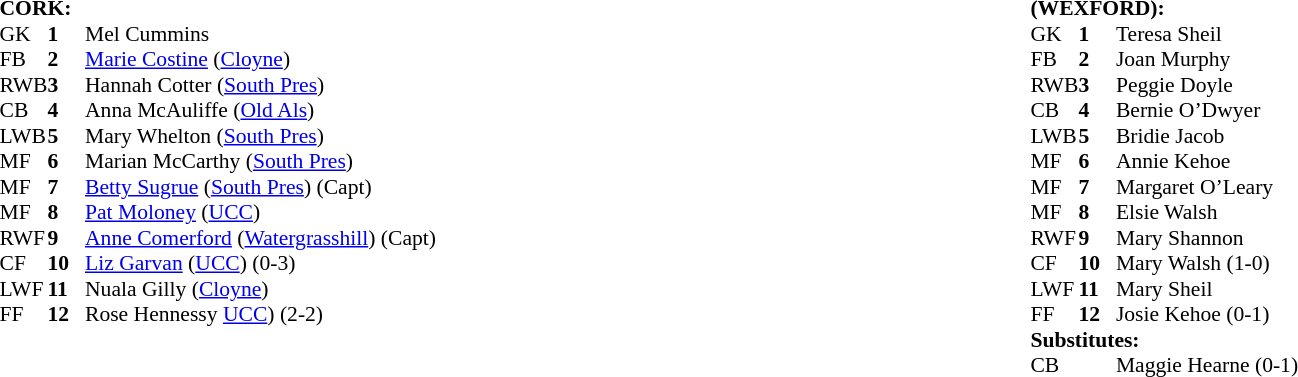<table width="100%">
<tr>
<td valign="top" width="50%"><br><table style="font-size: 90%" cellspacing="0" cellpadding="0" align=center>
<tr>
<td colspan="4"><strong>CORK:</strong></td>
</tr>
<tr>
<th width="25"></th>
<th width="25"></th>
</tr>
<tr>
<td>GK</td>
<td><strong>1</strong></td>
<td>Mel Cummins</td>
</tr>
<tr>
<td>FB</td>
<td><strong>2</strong></td>
<td><a href='#'>Marie Costine</a> (<a href='#'>Cloyne</a>)</td>
</tr>
<tr>
<td>RWB</td>
<td><strong>3</strong></td>
<td>Hannah Cotter (<a href='#'>South Pres</a>)</td>
</tr>
<tr>
<td>CB</td>
<td><strong>4</strong></td>
<td>Anna McAuliffe (<a href='#'>Old Als</a>)</td>
</tr>
<tr>
<td>LWB</td>
<td><strong>5</strong></td>
<td>Mary Whelton (<a href='#'>South Pres</a>)</td>
</tr>
<tr>
<td>MF</td>
<td><strong>6</strong></td>
<td>Marian McCarthy (<a href='#'>South Pres</a>)</td>
</tr>
<tr>
<td>MF</td>
<td><strong>7</strong></td>
<td><a href='#'>Betty Sugrue</a> (<a href='#'>South Pres</a>) (Capt)</td>
</tr>
<tr>
<td>MF</td>
<td><strong>8</strong></td>
<td><a href='#'>Pat Moloney</a> (<a href='#'>UCC</a>)</td>
</tr>
<tr>
<td>RWF</td>
<td><strong>9</strong></td>
<td><a href='#'>Anne Comerford</a> (<a href='#'>Watergrasshill</a>)  (Capt)</td>
</tr>
<tr>
<td>CF</td>
<td><strong>10</strong></td>
<td><a href='#'>Liz Garvan</a> (<a href='#'>UCC</a>) (0-3)</td>
</tr>
<tr>
<td>LWF</td>
<td><strong>11</strong></td>
<td>Nuala Gilly (<a href='#'>Cloyne</a>)</td>
</tr>
<tr>
<td>FF</td>
<td><strong>12</strong></td>
<td>Rose Hennessy <a href='#'>UCC</a>) (2-2)</td>
</tr>
<tr>
</tr>
</table>
</td>
<td valign="top" width="50%"><br><table style="font-size: 90%" cellspacing="0" cellpadding="0" align=center>
<tr>
<td colspan="4"><strong>(WEXFORD):</strong></td>
</tr>
<tr>
<th width="25"></th>
<th width="25"></th>
</tr>
<tr>
<td>GK</td>
<td><strong>1</strong></td>
<td>Teresa Sheil</td>
</tr>
<tr>
<td>FB</td>
<td><strong>2</strong></td>
<td>Joan Murphy</td>
</tr>
<tr>
<td>RWB</td>
<td><strong>3</strong></td>
<td>Peggie Doyle</td>
</tr>
<tr>
<td>CB</td>
<td><strong>4</strong></td>
<td>Bernie O’Dwyer</td>
</tr>
<tr>
<td>LWB</td>
<td><strong>5</strong></td>
<td>Bridie Jacob</td>
</tr>
<tr>
<td>MF</td>
<td><strong>6</strong></td>
<td>Annie Kehoe</td>
</tr>
<tr>
<td>MF</td>
<td><strong>7</strong></td>
<td>Margaret O’Leary</td>
</tr>
<tr>
<td>MF</td>
<td><strong>8</strong></td>
<td>Elsie Walsh</td>
</tr>
<tr>
<td>RWF</td>
<td><strong>9</strong></td>
<td>Mary Shannon</td>
</tr>
<tr>
<td>CF</td>
<td><strong>10</strong></td>
<td>Mary Walsh (1-0)</td>
</tr>
<tr>
<td>LWF</td>
<td><strong>11</strong></td>
<td>Mary Sheil</td>
</tr>
<tr>
<td>FF</td>
<td><strong>12</strong></td>
<td>Josie Kehoe (0-1)</td>
</tr>
<tr>
<td colspan=4><strong>Substitutes:</strong></td>
</tr>
<tr>
<td>CB</td>
<td></td>
<td>Maggie Hearne (0-1) </td>
</tr>
<tr>
</tr>
</table>
</td>
</tr>
</table>
